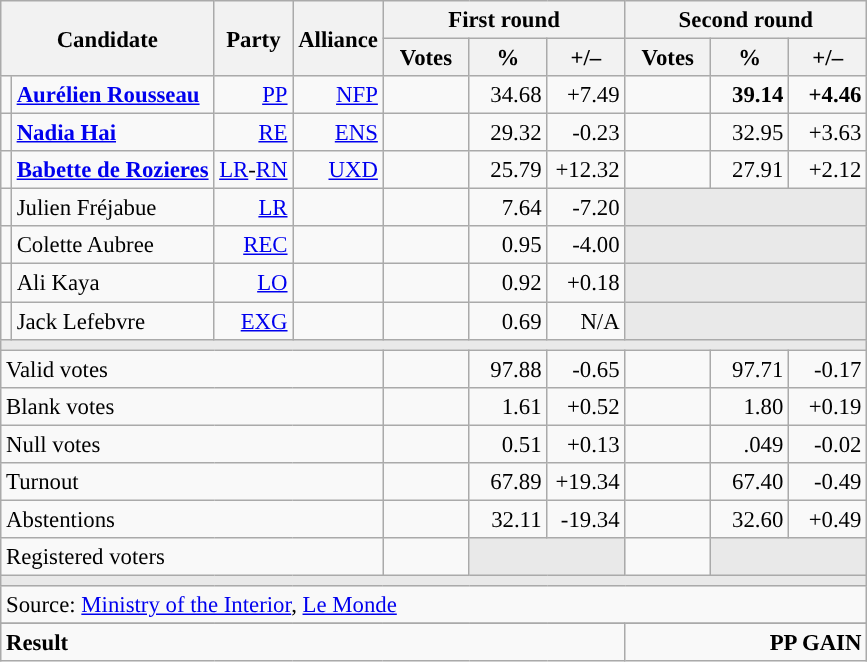<table class="wikitable" style="text-align:right;font-size:95%;">
<tr>
<th rowspan="2" colspan="2">Candidate</th>
<th rowspan="2">Party</th>
<th rowspan="2">Alliance</th>
<th colspan="3">First round</th>
<th colspan="3">Second round</th>
</tr>
<tr>
<th style="width:50px;">Votes</th>
<th style="width:45px;">%</th>
<th style="width:45px;">+/–</th>
<th style="width:50px;">Votes</th>
<th style="width:45px;">%</th>
<th style="width:45px;">+/–</th>
</tr>
<tr>
<td style="color:inherit;background:"></td>
<td style="text-align:left;"><strong><a href='#'>Aurélien Rousseau</a></strong></td>
<td><a href='#'>PP</a></td>
<td><a href='#'>NFP</a></td>
<td></td>
<td>34.68</td>
<td>+7.49</td>
<td><strong> </strong></td>
<td><strong> 39.14 </strong></td>
<td><strong> +4.46 </strong></td>
</tr>
<tr>
<td style="color:inherit;background:"></td>
<td style="text-align:left;"><strong><a href='#'>Nadia Hai</a></strong></td>
<td><a href='#'>RE</a></td>
<td><a href='#'>ENS</a></td>
<td></td>
<td>29.32</td>
<td>-0.23</td>
<td></td>
<td>32.95</td>
<td>+3.63</td>
</tr>
<tr>
<td style="color:inherit;background:"></td>
<td style="text-align:left;"><a href='#'><strong>Babette de Rozieres</strong></a></td>
<td><a href='#'>LR</a>-<a href='#'>RN</a></td>
<td><a href='#'>UXD</a></td>
<td></td>
<td>25.79</td>
<td>+12.32</td>
<td></td>
<td>27.91</td>
<td>+2.12</td>
</tr>
<tr>
<td style="color:inherit;background:"></td>
<td style="text-align:left;">Julien Fréjabue</td>
<td><a href='#'>LR</a></td>
<td></td>
<td></td>
<td>7.64</td>
<td>-7.20</td>
<td colspan="3" style="background:#E9E9E9;"></td>
</tr>
<tr>
<td style="color:inherit;background:"></td>
<td style="text-align:left;">Colette Aubree</td>
<td><a href='#'>REC</a></td>
<td></td>
<td></td>
<td>0.95</td>
<td>-4.00</td>
<td colspan="3" style="background:#E9E9E9;"></td>
</tr>
<tr>
<td style="color:inherit;background:"></td>
<td style="text-align:left;">Ali Kaya</td>
<td><a href='#'>LO</a></td>
<td></td>
<td></td>
<td>0.92</td>
<td>+0.18</td>
<td colspan="3" style="background:#E9E9E9;"></td>
</tr>
<tr>
<td style="color:inherit;background:"></td>
<td style="text-align:left;">Jack Lefebvre</td>
<td><a href='#'>EXG</a></td>
<td></td>
<td></td>
<td>0.69</td>
<td>N/A</td>
<td colspan="3" style="background:#E9E9E9;"></td>
</tr>
<tr>
<td colspan="10" style="background:#E9E9E9;"></td>
</tr>
<tr>
<td colspan="4" style="text-align:left;">Valid votes</td>
<td></td>
<td>97.88</td>
<td>-0.65</td>
<td></td>
<td>97.71</td>
<td>-0.17</td>
</tr>
<tr>
<td colspan="4" style="text-align:left;">Blank votes</td>
<td></td>
<td>1.61</td>
<td>+0.52</td>
<td></td>
<td>1.80</td>
<td>+0.19</td>
</tr>
<tr>
<td colspan="4" style="text-align:left;">Null votes</td>
<td></td>
<td>0.51</td>
<td>+0.13</td>
<td></td>
<td>.049</td>
<td>-0.02</td>
</tr>
<tr>
<td colspan="4" style="text-align:left;">Turnout</td>
<td></td>
<td>67.89</td>
<td>+19.34</td>
<td></td>
<td>67.40</td>
<td>-0.49</td>
</tr>
<tr>
<td colspan="4" style="text-align:left;">Abstentions</td>
<td></td>
<td>32.11</td>
<td>-19.34</td>
<td></td>
<td>32.60</td>
<td>+0.49</td>
</tr>
<tr>
<td colspan="4" style="text-align:left;">Registered voters</td>
<td></td>
<td colspan="2" style="background:#E9E9E9;"></td>
<td></td>
<td colspan="2" style="background:#E9E9E9;"></td>
</tr>
<tr>
<td colspan="10" style="background:#E9E9E9;"></td>
</tr>
<tr>
<td colspan="10" style="text-align:left;">Source: <a href='#'>Ministry of the Interior</a>, <a href='#'>Le Monde</a></td>
</tr>
<tr>
</tr>
<tr style="font-weight:bold">
<td colspan="7" style="text-align:left;">Result</td>
<td colspan="7" style="background-color:">PP GAIN</td>
</tr>
</table>
